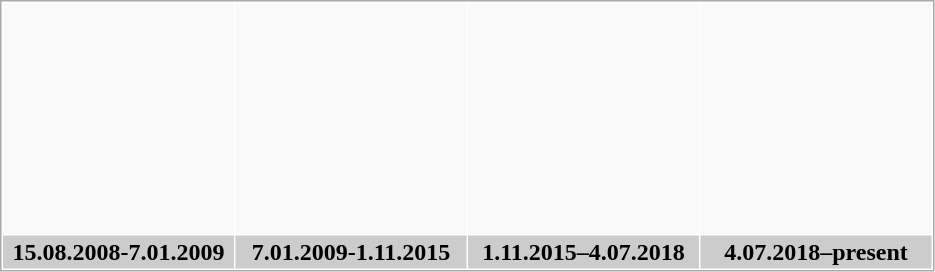<table border="0" cellpadding="2" cellspacing="1" style="border:1px solid #aaa">
<tr align=center>
<th height="150px" bgcolor="#F9F9F9"></th>
<th height="150px" bgcolor="#F9F9F9"></th>
<th height="150px" bgcolor="#F9F9F9"></th>
<th height="150px" bgcolor="#F9F9F9"></th>
</tr>
<tr>
<th width="150px" colspan="1" bgcolor="#CCCCCC">15.08.2008-7.01.2009</th>
<th width="150px" colspan="1" bgcolor="#CCCCCC">7.01.2009-1.11.2015</th>
<th width="150px" colspan="1" bgcolor="#CCCCCC">1.11.2015–4.07.2018</th>
<th width="150px" colspan="1" bgcolor="#CCCCCC">4.07.2018–present</th>
</tr>
</table>
